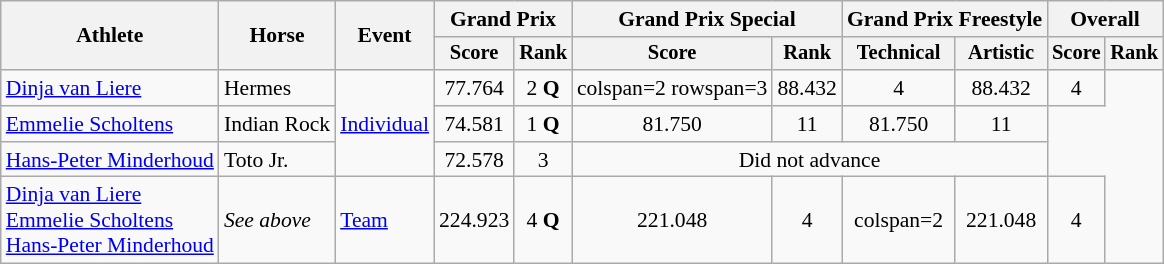<table class=wikitable style="font-size:90%; text-align:center;">
<tr>
<th rowspan=2>Athlete</th>
<th rowspan=2>Horse</th>
<th rowspan=2>Event</th>
<th colspan=2>Grand Prix</th>
<th colspan=2>Grand Prix Special</th>
<th colspan=2>Grand Prix Freestyle</th>
<th colspan=2>Overall</th>
</tr>
<tr style=font-size:95%>
<th>Score</th>
<th>Rank</th>
<th>Score</th>
<th>Rank</th>
<th>Technical</th>
<th>Artistic</th>
<th>Score</th>
<th>Rank</th>
</tr>
<tr>
<td align=left><a href='#'>Dinja van Liere</a></td>
<td align=left>Hermes</td>
<td rowspan=3 align=left><a href='#'>Individual</a></td>
<td>77.764</td>
<td>2 <strong>Q</strong></td>
<td>colspan=2 rowspan=3 </td>
<td>88.432</td>
<td>4</td>
<td>88.432</td>
<td>4</td>
</tr>
<tr>
<td align=left><a href='#'>Emmelie Scholtens</a></td>
<td align=left>Indian Rock</td>
<td>74.581</td>
<td>1 <strong>Q</strong></td>
<td>81.750</td>
<td>11</td>
<td>81.750</td>
<td>11</td>
</tr>
<tr>
<td align=left><a href='#'>Hans-Peter Minderhoud</a></td>
<td align=left>Toto Jr.</td>
<td>72.578</td>
<td>3</td>
<td colspan=4>Did not advance</td>
</tr>
<tr>
<td align=left><a href='#'>Dinja van Liere</a><br><a href='#'>Emmelie Scholtens</a><br><a href='#'>Hans-Peter Minderhoud</a></td>
<td align=left><em>See above</em></td>
<td align=left><a href='#'>Team</a></td>
<td>224.923</td>
<td>4 <strong>Q</strong></td>
<td>221.048</td>
<td>4</td>
<td>colspan=2 </td>
<td>221.048</td>
<td>4</td>
</tr>
</table>
